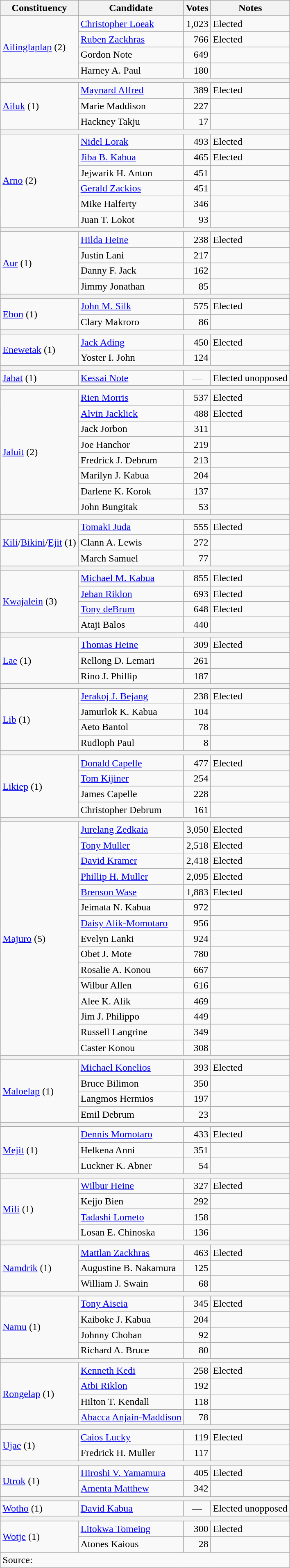<table class="wikitable">
<tr>
<th>Constituency</th>
<th>Candidate</th>
<th>Votes</th>
<th>Notes</th>
</tr>
<tr>
<td rowspan=4><a href='#'>Ailinglaplap</a> (2)</td>
<td><a href='#'>Christopher Loeak</a></td>
<td align=right>1,023</td>
<td>Elected</td>
</tr>
<tr>
<td><a href='#'>Ruben Zackhras</a></td>
<td align=right>766</td>
<td>Elected</td>
</tr>
<tr>
<td>Gordon Note</td>
<td align=right>649</td>
<td></td>
</tr>
<tr>
<td>Harney A. Paul</td>
<td align=right>180</td>
<td></td>
</tr>
<tr>
<th colspan=4></th>
</tr>
<tr>
<td rowspan=3><a href='#'>Ailuk</a> (1)</td>
<td><a href='#'>Maynard Alfred</a></td>
<td align=right>389</td>
<td>Elected</td>
</tr>
<tr>
<td>Marie Maddison</td>
<td align=right>227</td>
<td></td>
</tr>
<tr>
<td>Hackney Takju</td>
<td align=right>17</td>
<td></td>
</tr>
<tr>
<th colspan=4></th>
</tr>
<tr>
<td rowspan=6><a href='#'>Arno</a> (2)</td>
<td><a href='#'>Nidel Lorak</a></td>
<td align=right>493</td>
<td>Elected</td>
</tr>
<tr>
<td><a href='#'>Jiba B. Kabua</a></td>
<td align=right>465</td>
<td>Elected</td>
</tr>
<tr>
<td>Jejwarik H. Anton</td>
<td align=right>451</td>
<td></td>
</tr>
<tr>
<td><a href='#'>Gerald Zackios</a></td>
<td align=right>451</td>
<td></td>
</tr>
<tr>
<td>Mike Halferty</td>
<td align=right>346</td>
<td></td>
</tr>
<tr>
<td>Juan T. Lokot</td>
<td align=right>93</td>
<td></td>
</tr>
<tr>
<th colspan=4></th>
</tr>
<tr>
<td rowspan=4><a href='#'>Aur</a> (1)</td>
<td><a href='#'>Hilda Heine</a></td>
<td align=right>238</td>
<td>Elected</td>
</tr>
<tr>
<td>Justin Lani</td>
<td align=right>217</td>
<td></td>
</tr>
<tr>
<td>Danny F. Jack</td>
<td align=right>162</td>
<td></td>
</tr>
<tr>
<td>Jimmy Jonathan</td>
<td align=right>85</td>
<td></td>
</tr>
<tr>
<th colspan=4></th>
</tr>
<tr>
<td rowspan=2><a href='#'>Ebon</a> (1)</td>
<td><a href='#'>John M. Silk</a></td>
<td align=right>575</td>
<td>Elected</td>
</tr>
<tr>
<td>Clary Makroro</td>
<td align=right>86</td>
<td></td>
</tr>
<tr>
<th colspan=4></th>
</tr>
<tr>
<td rowspan=2><a href='#'>Enewetak</a> (1)</td>
<td><a href='#'>Jack Ading</a></td>
<td align=right>450</td>
<td>Elected</td>
</tr>
<tr>
<td>Yoster I. John</td>
<td align=right>124</td>
<td></td>
</tr>
<tr>
<th colspan=4></th>
</tr>
<tr>
<td><a href='#'>Jabat</a> (1)</td>
<td><a href='#'>Kessai Note</a></td>
<td align=center>—</td>
<td>Elected unopposed</td>
</tr>
<tr>
<th colspan=4></th>
</tr>
<tr>
<td rowspan=8><a href='#'>Jaluit</a> (2)</td>
<td><a href='#'>Rien Morris</a></td>
<td align=right>537</td>
<td>Elected</td>
</tr>
<tr>
<td><a href='#'>Alvin Jacklick</a></td>
<td align=right>488</td>
<td>Elected</td>
</tr>
<tr>
<td>Jack Jorbon</td>
<td align=right>311</td>
<td></td>
</tr>
<tr>
<td>Joe Hanchor</td>
<td align=right>219</td>
<td></td>
</tr>
<tr>
<td>Fredrick J. Debrum</td>
<td align=right>213</td>
<td></td>
</tr>
<tr>
<td>Marilyn J. Kabua</td>
<td align=right>204</td>
<td></td>
</tr>
<tr>
<td>Darlene K. Korok</td>
<td align=right>137</td>
<td></td>
</tr>
<tr>
<td>John Bungitak</td>
<td align=right>53</td>
<td></td>
</tr>
<tr>
<th colspan=4></th>
</tr>
<tr>
<td rowspan=3><a href='#'>Kili</a>/<a href='#'>Bikini</a>/<a href='#'>Ejit</a> (1)</td>
<td><a href='#'>Tomaki Juda</a></td>
<td align=right>555</td>
<td>Elected</td>
</tr>
<tr>
<td>Clann A. Lewis</td>
<td align=right>272</td>
<td></td>
</tr>
<tr>
<td>March Samuel</td>
<td align=right>77</td>
<td></td>
</tr>
<tr>
<th colspan=4></th>
</tr>
<tr>
<td rowspan=4><a href='#'>Kwajalein</a> (3)</td>
<td><a href='#'>Michael M. Kabua</a></td>
<td align=right>855</td>
<td>Elected</td>
</tr>
<tr>
<td><a href='#'>Jeban Riklon</a></td>
<td align=right>693</td>
<td>Elected</td>
</tr>
<tr>
<td><a href='#'>Tony deBrum</a></td>
<td align=right>648</td>
<td>Elected</td>
</tr>
<tr>
<td>Ataji Balos</td>
<td align=right>440</td>
<td></td>
</tr>
<tr>
<th colspan=4></th>
</tr>
<tr>
<td rowspan=3><a href='#'>Lae</a> (1)</td>
<td><a href='#'>Thomas Heine</a></td>
<td align=right>309</td>
<td>Elected</td>
</tr>
<tr>
<td>Rellong D. Lemari</td>
<td align=right>261</td>
<td></td>
</tr>
<tr>
<td>Rino J. Phillip</td>
<td align=right>187</td>
<td></td>
</tr>
<tr>
<th colspan=4></th>
</tr>
<tr>
<td rowspan=4><a href='#'>Lib</a> (1)</td>
<td><a href='#'>Jerakoj J. Bejang</a></td>
<td align=right>238</td>
<td>Elected</td>
</tr>
<tr>
<td>Jamurlok K. Kabua</td>
<td align=right>104</td>
<td></td>
</tr>
<tr>
<td>Aeto Bantol</td>
<td align=right>78</td>
<td></td>
</tr>
<tr>
<td>Rudloph Paul</td>
<td align=right>8</td>
<td></td>
</tr>
<tr>
<th colspan=4></th>
</tr>
<tr>
<td rowspan=4><a href='#'>Likiep</a> (1)</td>
<td><a href='#'>Donald Capelle</a></td>
<td align=right>477</td>
<td>Elected</td>
</tr>
<tr>
<td><a href='#'>Tom Kijiner</a></td>
<td align=right>254</td>
<td></td>
</tr>
<tr>
<td>James Capelle</td>
<td align=right>228</td>
<td></td>
</tr>
<tr>
<td>Christopher Debrum</td>
<td align=right>161</td>
<td></td>
</tr>
<tr>
<th colspan=4></th>
</tr>
<tr>
<td rowspan=15><a href='#'>Majuro</a> (5)</td>
<td><a href='#'>Jurelang Zedkaia</a></td>
<td align=right>3,050</td>
<td>Elected</td>
</tr>
<tr>
<td><a href='#'>Tony Muller</a></td>
<td align=right>2,518</td>
<td>Elected</td>
</tr>
<tr>
<td><a href='#'>David Kramer</a></td>
<td align=right>2,418</td>
<td>Elected</td>
</tr>
<tr>
<td><a href='#'>Phillip H. Muller</a></td>
<td align=right>2,095</td>
<td>Elected</td>
</tr>
<tr>
<td><a href='#'>Brenson Wase</a></td>
<td align=right>1,883</td>
<td>Elected</td>
</tr>
<tr>
<td>Jeimata N. Kabua</td>
<td align=right>972</td>
<td></td>
</tr>
<tr>
<td><a href='#'>Daisy Alik-Momotaro</a></td>
<td align=right>956</td>
<td></td>
</tr>
<tr>
<td>Evelyn Lanki</td>
<td align=right>924</td>
<td></td>
</tr>
<tr>
<td>Obet J. Mote</td>
<td align=right>780</td>
<td></td>
</tr>
<tr>
<td>Rosalie A. Konou</td>
<td align=right>667</td>
<td></td>
</tr>
<tr>
<td>Wilbur Allen</td>
<td align=right>616</td>
<td></td>
</tr>
<tr>
<td>Alee K. Alik</td>
<td align=right>469</td>
<td></td>
</tr>
<tr>
<td>Jim J. Philippo</td>
<td align=right>449</td>
<td></td>
</tr>
<tr>
<td>Russell Langrine</td>
<td align=right>349</td>
<td></td>
</tr>
<tr>
<td>Caster Konou</td>
<td align=right>308</td>
<td></td>
</tr>
<tr>
<th colspan=4></th>
</tr>
<tr>
<td rowspan=4><a href='#'>Maloelap</a> (1)</td>
<td><a href='#'>Michael Konelios</a></td>
<td align=right>393</td>
<td>Elected</td>
</tr>
<tr>
<td>Bruce Bilimon</td>
<td align=right>350</td>
<td></td>
</tr>
<tr>
<td>Langmos Hermios</td>
<td align=right>197</td>
<td></td>
</tr>
<tr>
<td>Emil Debrum</td>
<td align=right>23</td>
<td></td>
</tr>
<tr>
<th colspan=4></th>
</tr>
<tr>
<td rowspan=3><a href='#'>Mejit</a> (1)</td>
<td><a href='#'>Dennis Momotaro</a></td>
<td align=right>433</td>
<td>Elected</td>
</tr>
<tr>
<td>Helkena Anni</td>
<td align=right>351</td>
<td></td>
</tr>
<tr>
<td>Luckner K. Abner</td>
<td align=right>54</td>
<td></td>
</tr>
<tr>
<th colspan=4></th>
</tr>
<tr>
<td rowspan=4><a href='#'>Mili</a> (1)</td>
<td><a href='#'>Wilbur Heine</a></td>
<td align=right>327</td>
<td>Elected</td>
</tr>
<tr>
<td>Kejjo Bien</td>
<td align=right>292</td>
<td></td>
</tr>
<tr>
<td><a href='#'>Tadashi Lometo</a></td>
<td align=right>158</td>
<td></td>
</tr>
<tr>
<td>Losan E. Chinoska</td>
<td align=right>136</td>
<td></td>
</tr>
<tr>
<th colspan=4></th>
</tr>
<tr>
<td rowspan=3><a href='#'>Namdrik</a> (1)</td>
<td><a href='#'>Mattlan Zackhras</a></td>
<td align=right>463</td>
<td>Elected</td>
</tr>
<tr>
<td>Augustine B. Nakamura</td>
<td align=right>125</td>
<td></td>
</tr>
<tr>
<td>William J. Swain</td>
<td align=right>68</td>
<td></td>
</tr>
<tr>
<th colspan=4></th>
</tr>
<tr>
<td rowspan=4><a href='#'>Namu</a> (1)</td>
<td><a href='#'>Tony Aiseia</a></td>
<td align=right>345</td>
<td>Elected</td>
</tr>
<tr>
<td>Kaiboke J. Kabua</td>
<td align=right>204</td>
<td></td>
</tr>
<tr>
<td>Johnny Choban</td>
<td align=right>92</td>
<td></td>
</tr>
<tr>
<td>Richard A. Bruce</td>
<td align=right>80</td>
<td></td>
</tr>
<tr>
<th colspan=4></th>
</tr>
<tr>
<td rowspan=4><a href='#'>Rongelap</a> (1)</td>
<td><a href='#'>Kenneth Kedi</a></td>
<td align=right>258</td>
<td>Elected</td>
</tr>
<tr>
<td><a href='#'>Atbi Riklon</a></td>
<td align=right>192</td>
<td></td>
</tr>
<tr>
<td>Hilton T. Kendall</td>
<td align=right>118</td>
<td></td>
</tr>
<tr>
<td><a href='#'>Abacca Anjain-Maddison</a></td>
<td align=right>78</td>
<td></td>
</tr>
<tr>
<th colspan=4></th>
</tr>
<tr>
<td rowspan=2><a href='#'>Ujae</a> (1)</td>
<td><a href='#'>Caios Lucky</a></td>
<td align=right>119</td>
<td>Elected</td>
</tr>
<tr>
<td>Fredrick H. Muller</td>
<td align=right>117</td>
<td></td>
</tr>
<tr>
<th colspan=4></th>
</tr>
<tr>
<td rowspan=2><a href='#'>Utrok</a> (1)</td>
<td><a href='#'>Hiroshi V. Yamamura</a></td>
<td align=right>405</td>
<td>Elected</td>
</tr>
<tr>
<td><a href='#'>Amenta Matthew</a></td>
<td align=right>342</td>
<td></td>
</tr>
<tr>
<th colspan=4></th>
</tr>
<tr>
<td><a href='#'>Wotho</a> (1)</td>
<td><a href='#'>David Kabua</a></td>
<td align=center>—</td>
<td>Elected unopposed</td>
</tr>
<tr>
<th colspan=4></th>
</tr>
<tr>
<td rowspan=2><a href='#'>Wotje</a> (1)</td>
<td><a href='#'>Litokwa Tomeing</a></td>
<td align=right>300</td>
<td>Elected</td>
</tr>
<tr>
<td>Atones Kaious</td>
<td align=right>28</td>
<td></td>
</tr>
<tr>
<td colspan=4>Source: </td>
</tr>
</table>
